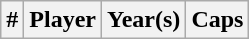<table class="wikitable sortable">
<tr>
<th width=>#</th>
<th width=>Player</th>
<th width=>Year(s)</th>
<th width=>Caps<br></th>
</tr>
</table>
